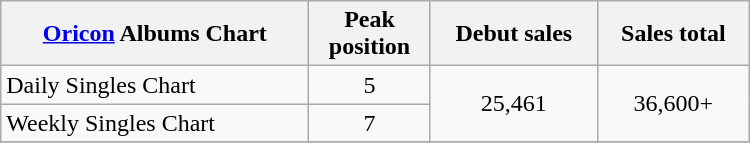<table class="wikitable" style="width:500px;">
<tr>
<th><a href='#'>Oricon</a> Albums Chart</th>
<th>Peak<br>position</th>
<th>Debut sales</th>
<th>Sales total</th>
</tr>
<tr>
<td>Daily Singles Chart</td>
<td style="text-align:center;">5</td>
<td style="text-align:center;" rowspan="2">25,461</td>
<td style="text-align:center;" rowspan="2">36,600+ </td>
</tr>
<tr>
<td>Weekly Singles Chart</td>
<td style="text-align:center;">7</td>
</tr>
<tr>
</tr>
</table>
